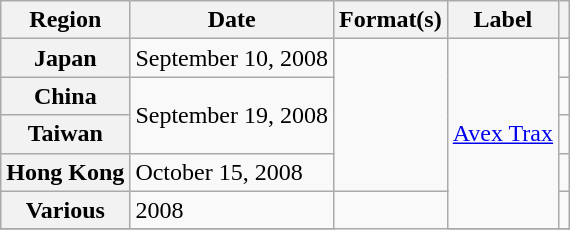<table class="wikitable plainrowheaders">
<tr>
<th scope="col">Region</th>
<th scope="col">Date</th>
<th scope="col">Format(s)</th>
<th scope="col">Label</th>
<th scope="col"></th>
</tr>
<tr>
<th scope="row">Japan</th>
<td>September 10, 2008</td>
<td rowspan="4"></td>
<td rowspan="5"><a href='#'>Avex Trax</a></td>
<td></td>
</tr>
<tr>
<th scope="row">China</th>
<td rowspan="2">September 19, 2008</td>
<td></td>
</tr>
<tr>
<th scope="row">Taiwan</th>
<td></td>
</tr>
<tr>
<th scope="row">Hong Kong</th>
<td>October 15, 2008</td>
<td></td>
</tr>
<tr>
<th scope="row">Various</th>
<td>2008</td>
<td rowspan="4"></td>
<td></td>
</tr>
<tr>
</tr>
</table>
